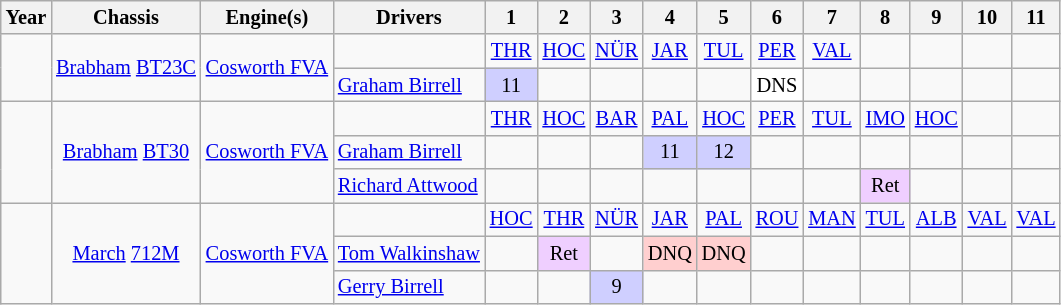<table class="wikitable" style="text-align:center; font-size:85%">
<tr>
<th>Year</th>
<th>Chassis</th>
<th>Engine(s)</th>
<th>Drivers</th>
<th>1</th>
<th>2</th>
<th>3</th>
<th>4</th>
<th>5</th>
<th>6</th>
<th>7</th>
<th>8</th>
<th>9</th>
<th>10</th>
<th>11</th>
</tr>
<tr>
<td rowspan=2></td>
<td rowspan=2><a href='#'>Brabham</a> <a href='#'>BT23C</a></td>
<td rowspan=2><a href='#'>Cosworth FVA</a></td>
<td></td>
<td><a href='#'>THR</a></td>
<td><a href='#'>HOC</a></td>
<td><a href='#'>NÜR</a></td>
<td><a href='#'>JAR</a></td>
<td><a href='#'>TUL</a></td>
<td><a href='#'>PER</a></td>
<td><a href='#'>VAL</a></td>
<td></td>
<td></td>
<td></td>
<td></td>
</tr>
<tr>
<td align="left"> <a href='#'>Graham Birrell</a></td>
<td style="background:#CFCFFF;">11</td>
<td></td>
<td></td>
<td></td>
<td></td>
<td style="background:#ffffff;">DNS</td>
<td></td>
<td></td>
<td></td>
<td></td>
<td></td>
</tr>
<tr>
<td rowspan=3></td>
<td rowspan=3><a href='#'>Brabham</a> <a href='#'>BT30</a></td>
<td rowspan=3><a href='#'>Cosworth FVA</a></td>
<td></td>
<td><a href='#'>THR</a></td>
<td><a href='#'>HOC</a></td>
<td><a href='#'>BAR</a></td>
<td><a href='#'>PAL</a></td>
<td><a href='#'>HOC</a></td>
<td><a href='#'>PER</a></td>
<td><a href='#'>TUL</a></td>
<td><a href='#'>IMO</a></td>
<td><a href='#'>HOC</a></td>
<td></td>
<td></td>
</tr>
<tr>
<td align="left"> <a href='#'>Graham Birrell</a></td>
<td></td>
<td></td>
<td></td>
<td style="background:#CFCFFF;">11</td>
<td style="background:#CFCFFF;">12</td>
<td></td>
<td></td>
<td></td>
<td></td>
<td></td>
<td></td>
</tr>
<tr>
<td align="left"> <a href='#'>Richard Attwood</a></td>
<td></td>
<td></td>
<td></td>
<td></td>
<td></td>
<td></td>
<td></td>
<td style="background:#efcfff;">Ret</td>
<td></td>
<td></td>
<td></td>
</tr>
<tr>
<td rowspan=3></td>
<td rowspan=3><a href='#'>March</a> <a href='#'>712M</a></td>
<td rowspan=3><a href='#'>Cosworth FVA</a></td>
<td></td>
<td><a href='#'>HOC</a></td>
<td><a href='#'>THR</a></td>
<td><a href='#'>NÜR</a></td>
<td><a href='#'>JAR</a></td>
<td><a href='#'>PAL</a></td>
<td><a href='#'>ROU</a></td>
<td><a href='#'>MAN</a></td>
<td><a href='#'>TUL</a></td>
<td><a href='#'>ALB</a></td>
<td><a href='#'>VAL</a></td>
<td><a href='#'>VAL</a></td>
</tr>
<tr>
<td align="left"> <a href='#'>Tom Walkinshaw</a></td>
<td></td>
<td style="background:#efcfff;">Ret</td>
<td></td>
<td style="background:#FFCFCF;">DNQ</td>
<td style="background:#FFCFCF;">DNQ</td>
<td></td>
<td></td>
<td></td>
<td></td>
<td></td>
<td></td>
</tr>
<tr>
<td align="left"> <a href='#'>Gerry Birrell</a></td>
<td></td>
<td></td>
<td style="background:#CFCFFF;">9</td>
<td></td>
<td></td>
<td></td>
<td></td>
<td></td>
<td></td>
<td></td>
<td></td>
</tr>
</table>
